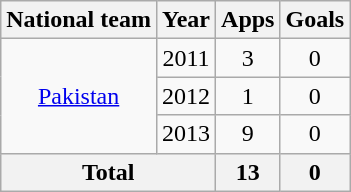<table class="wikitable" style="text-align:center">
<tr>
<th>National team</th>
<th>Year</th>
<th>Apps</th>
<th>Goals</th>
</tr>
<tr>
<td rowspan="3"><a href='#'>Pakistan</a></td>
<td>2011</td>
<td>3</td>
<td>0</td>
</tr>
<tr>
<td>2012</td>
<td>1</td>
<td>0</td>
</tr>
<tr>
<td>2013</td>
<td>9</td>
<td>0</td>
</tr>
<tr>
<th colspan="2">Total</th>
<th>13</th>
<th>0</th>
</tr>
</table>
